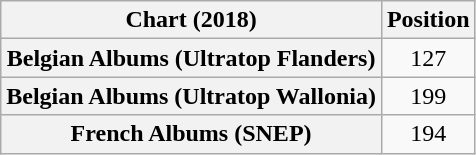<table class="wikitable sortable plainrowheaders" style="text-align:center">
<tr>
<th scope="col">Chart (2018)</th>
<th scope="col">Position</th>
</tr>
<tr>
<th scope="row">Belgian Albums (Ultratop Flanders)</th>
<td>127</td>
</tr>
<tr>
<th scope="row">Belgian Albums (Ultratop Wallonia)</th>
<td>199</td>
</tr>
<tr>
<th scope="row">French Albums (SNEP)</th>
<td>194</td>
</tr>
</table>
